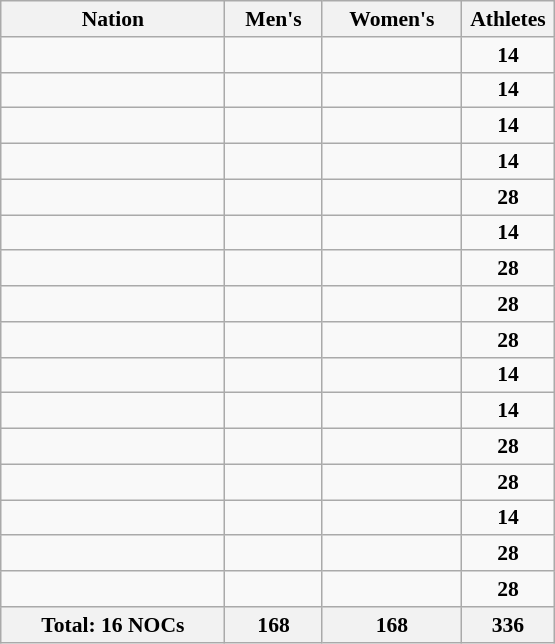<table class="wikitable sortable" width=370 style="text-align:center; font-size:90%">
<tr>
<th>Nation</th>
<th>Men's</th>
<th>Women's</th>
<th width=55>Athletes</th>
</tr>
<tr>
<td style="text-align:left;"></td>
<td></td>
<td></td>
<td><strong>14</strong></td>
</tr>
<tr>
<td style="text-align:left;"></td>
<td></td>
<td></td>
<td><strong>14</strong></td>
</tr>
<tr>
<td style="text-align:left;"></td>
<td></td>
<td></td>
<td><strong>14</strong></td>
</tr>
<tr>
<td style="text-align:left;"></td>
<td></td>
<td></td>
<td><strong>14</strong></td>
</tr>
<tr>
<td style="text-align:left;"></td>
<td></td>
<td></td>
<td><strong>28</strong></td>
</tr>
<tr>
<td style="text-align:left;"></td>
<td></td>
<td></td>
<td><strong>14</strong></td>
</tr>
<tr>
<td style="text-align:left;"></td>
<td></td>
<td></td>
<td><strong>28</strong></td>
</tr>
<tr>
<td style="text-align:left;"></td>
<td></td>
<td></td>
<td><strong>28</strong></td>
</tr>
<tr>
<td style="text-align:left;"></td>
<td></td>
<td></td>
<td><strong>28</strong></td>
</tr>
<tr>
<td style="text-align:left;"></td>
<td></td>
<td></td>
<td><strong>14</strong></td>
</tr>
<tr>
<td style="text-align:left;"></td>
<td></td>
<td></td>
<td><strong>14</strong></td>
</tr>
<tr>
<td style="text-align:left;"></td>
<td></td>
<td></td>
<td><strong>28</strong></td>
</tr>
<tr>
<td style="text-align:left;"></td>
<td></td>
<td></td>
<td><strong>28</strong></td>
</tr>
<tr>
<td style="text-align:left;"></td>
<td></td>
<td></td>
<td><strong>14</strong></td>
</tr>
<tr>
<td style="text-align:left;"></td>
<td></td>
<td></td>
<td><strong>28</strong></td>
</tr>
<tr>
<td style="text-align:left;"></td>
<td></td>
<td></td>
<td><strong>28</strong></td>
</tr>
<tr>
<th>Total: 16 NOCs</th>
<th>168</th>
<th>168</th>
<th>336</th>
</tr>
</table>
